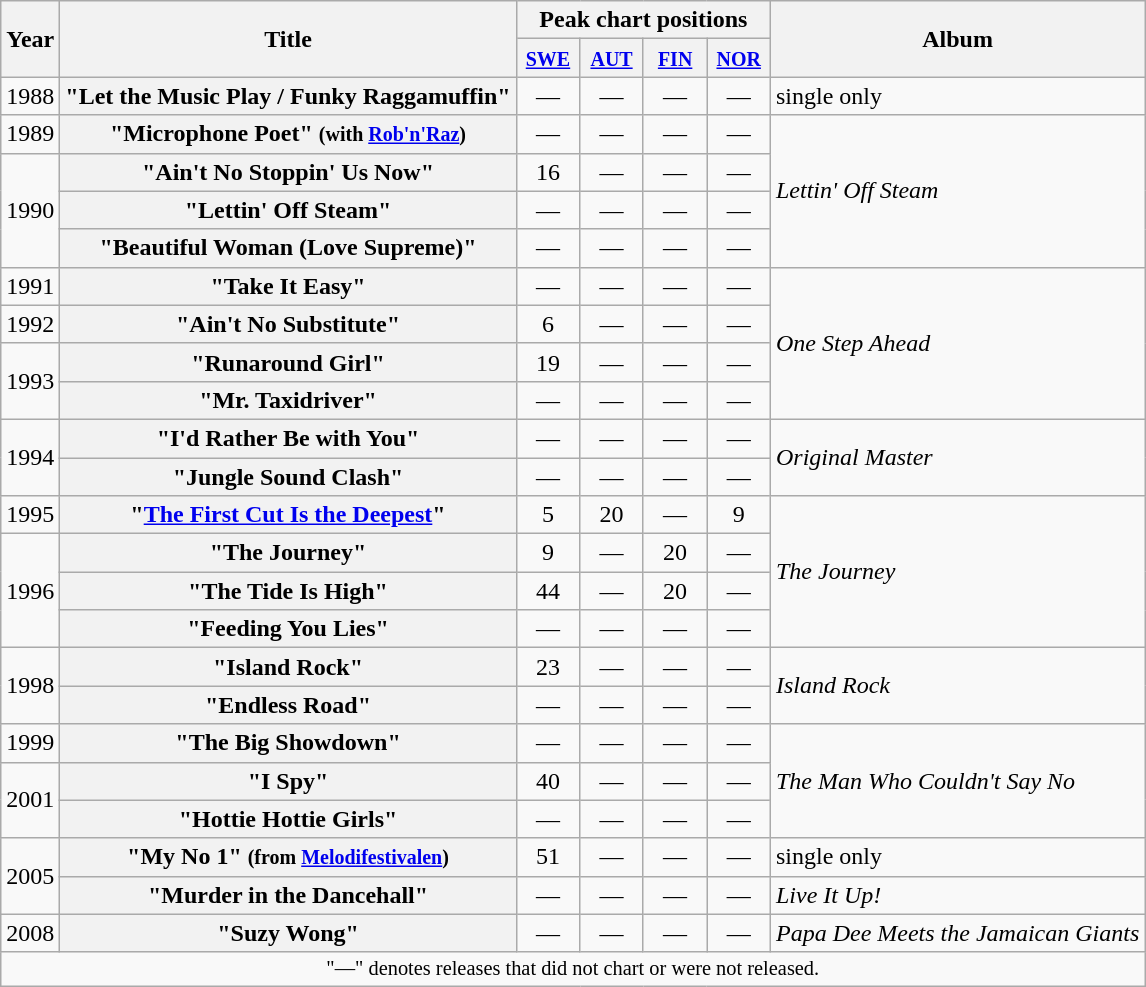<table class="wikitable plainrowheaders" style="text-align:center;">
<tr>
<th rowspan="2">Year</th>
<th rowspan="2">Title</th>
<th colspan="4">Peak chart positions</th>
<th rowspan="2">Album</th>
</tr>
<tr>
<th width="35"><small><a href='#'>SWE</a></small><br></th>
<th width="35"><small><a href='#'>AUT</a></small><br></th>
<th width="35"><small><a href='#'>FIN</a></small><br></th>
<th width="35"><small><a href='#'>NOR</a></small><br></th>
</tr>
<tr>
<td>1988</td>
<th scope="row">"Let the Music Play / Funky Raggamuffin"</th>
<td>—</td>
<td>—</td>
<td>—</td>
<td>—</td>
<td align="left">single only</td>
</tr>
<tr>
<td>1989</td>
<th scope="row">"Microphone Poet" <small>(with <a href='#'>Rob'n'Raz</a>)</small></th>
<td>—</td>
<td>—</td>
<td>—</td>
<td>—</td>
<td align="left" rowspan="4"><em>Lettin' Off Steam</em></td>
</tr>
<tr>
<td rowspan="3">1990</td>
<th scope="row">"Ain't No Stoppin' Us Now"</th>
<td>16</td>
<td>—</td>
<td>—</td>
<td>—</td>
</tr>
<tr>
<th scope="row">"Lettin' Off Steam"</th>
<td>—</td>
<td>—</td>
<td>—</td>
<td>—</td>
</tr>
<tr>
<th scope="row">"Beautiful Woman (Love Supreme)"</th>
<td>—</td>
<td>—</td>
<td>—</td>
<td>—</td>
</tr>
<tr>
<td>1991</td>
<th scope="row">"Take It Easy"</th>
<td>—</td>
<td>—</td>
<td>—</td>
<td>—</td>
<td align="left" rowspan="4"><em>One Step Ahead</em></td>
</tr>
<tr>
<td>1992</td>
<th scope="row">"Ain't No Substitute"</th>
<td>6</td>
<td>—</td>
<td>—</td>
<td>—</td>
</tr>
<tr>
<td rowspan="2">1993</td>
<th scope="row">"Runaround Girl"</th>
<td>19</td>
<td>—</td>
<td>—</td>
<td>—</td>
</tr>
<tr>
<th scope="row">"Mr. Taxidriver"</th>
<td>—</td>
<td>—</td>
<td>—</td>
<td>—</td>
</tr>
<tr>
<td rowspan="2">1994</td>
<th scope="row">"I'd Rather Be with You"</th>
<td>—</td>
<td>—</td>
<td>—</td>
<td>—</td>
<td align="left" rowspan="2"><em>Original Master</em></td>
</tr>
<tr>
<th scope="row">"Jungle Sound Clash"</th>
<td>—</td>
<td>—</td>
<td>—</td>
<td>—</td>
</tr>
<tr>
<td>1995</td>
<th scope="row">"<a href='#'>The First Cut Is the Deepest</a>"</th>
<td>5</td>
<td>20</td>
<td>—</td>
<td>9</td>
<td align="left" rowspan="4"><em>The Journey</em></td>
</tr>
<tr>
<td rowspan="3">1996</td>
<th scope="row">"The Journey"</th>
<td>9</td>
<td>—</td>
<td>20</td>
<td>—</td>
</tr>
<tr>
<th scope="row">"The Tide Is High"</th>
<td>44</td>
<td>—</td>
<td>20</td>
<td>—</td>
</tr>
<tr>
<th scope="row">"Feeding You Lies"</th>
<td>—</td>
<td>—</td>
<td>—</td>
<td>—</td>
</tr>
<tr>
<td rowspan="2">1998</td>
<th scope="row">"Island Rock"</th>
<td>23</td>
<td>—</td>
<td>—</td>
<td>—</td>
<td align="left" rowspan="2"><em>Island Rock</em></td>
</tr>
<tr>
<th scope="row">"Endless Road"</th>
<td>—</td>
<td>—</td>
<td>—</td>
<td>—</td>
</tr>
<tr>
<td>1999</td>
<th scope="row">"The Big Showdown"</th>
<td>—</td>
<td>—</td>
<td>—</td>
<td>—</td>
<td align="left" rowspan="3"><em>The Man Who Couldn't Say No</em></td>
</tr>
<tr>
<td rowspan="2">2001</td>
<th scope="row">"I Spy"</th>
<td>40</td>
<td>—</td>
<td>—</td>
<td>—</td>
</tr>
<tr>
<th scope="row">"Hottie Hottie Girls"</th>
<td>—</td>
<td>—</td>
<td>—</td>
<td>—</td>
</tr>
<tr>
<td rowspan="2">2005</td>
<th scope="row">"My No 1" <small>(from <a href='#'>Melodifestivalen</a>)</small></th>
<td>51</td>
<td>—</td>
<td>—</td>
<td>—</td>
<td align="left">single only</td>
</tr>
<tr>
<th scope="row">"Murder in the Dancehall"</th>
<td>—</td>
<td>—</td>
<td>—</td>
<td>—</td>
<td align="left"><em>Live It Up!</em></td>
</tr>
<tr>
<td>2008</td>
<th scope="row">"Suzy Wong"</th>
<td>—</td>
<td>—</td>
<td>—</td>
<td>—</td>
<td align="left"><em>Papa Dee Meets the Jamaican Giants</em></td>
</tr>
<tr>
<td align="center" colspan="16" style="font-size:85%">"—" denotes releases that did not chart or were not released.</td>
</tr>
</table>
